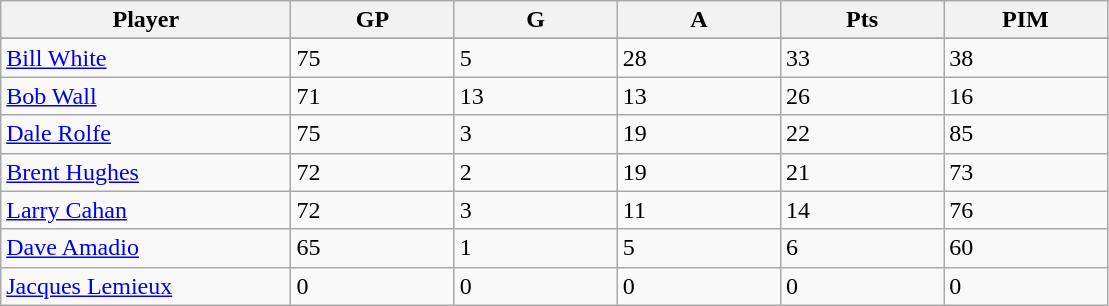<table class="wikitable sortable">
<tr>
<th bgcolor="#DDDDFF" width="16%">Player</th>
<th bgcolor="#DDDDFF" width="9%">GP</th>
<th bgcolor="#DDDDFF" width="9%">G</th>
<th bgcolor="#DDDDFF" width="9%">A</th>
<th bgcolor="#DDDDFF" width="9%">Pts</th>
<th bgcolor="#DDDDFF" width="9%">PIM</th>
</tr>
<tr align="center">
</tr>
<tr>
<td><a href='#'>Bill White</a></td>
<td>75</td>
<td>5</td>
<td>28</td>
<td>33</td>
<td>38</td>
</tr>
<tr>
<td><a href='#'>Bob Wall</a></td>
<td>71</td>
<td>13</td>
<td>13</td>
<td>26</td>
<td>16</td>
</tr>
<tr>
<td><a href='#'>Dale Rolfe</a></td>
<td>75</td>
<td>3</td>
<td>19</td>
<td>22</td>
<td>85</td>
</tr>
<tr>
<td><a href='#'>Brent Hughes</a></td>
<td>72</td>
<td>2</td>
<td>19</td>
<td>21</td>
<td>73</td>
</tr>
<tr>
<td><a href='#'>Larry Cahan</a></td>
<td>72</td>
<td>3</td>
<td>11</td>
<td>14</td>
<td>76</td>
</tr>
<tr>
<td><a href='#'>Dave Amadio</a></td>
<td>65</td>
<td>1</td>
<td>5</td>
<td>6</td>
<td>60</td>
</tr>
<tr>
<td><a href='#'>Jacques Lemieux</a></td>
<td>0</td>
<td>0</td>
<td>0</td>
<td>0</td>
<td>0</td>
</tr>
</table>
